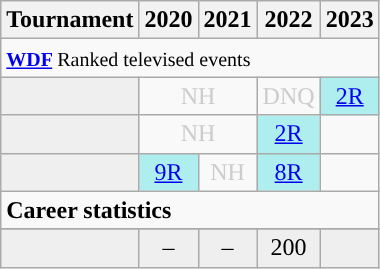<table class="wikitable" style="width:20%; margin:0">
<tr>
<th>Tournament</th>
<th>2020</th>
<th>2021</th>
<th>2022</th>
<th>2023</th>
</tr>
<tr>
<td colspan="5" style="text-align:left"><small><strong><a href='#'>WDF</a> </strong>Ranked televised events</small></td>
</tr>
<tr>
<td style="background:#efefef;"></td>
<td colspan="2" style="text-align:center; color:#ccc;">NH</td>
<td style="text-align:center; color:#ccc;">DNQ</td>
<td style="text-align:center; background:#afeeee;"><a href='#'>2R</a></td>
</tr>
<tr>
<td style="background:#efefef;"></td>
<td colspan="2" style="text-align:center; color:#ccc;">NH</td>
<td style="text-align:center; background:#afeeee;"><a href='#'>2R</a></td>
<td></td>
</tr>
<tr>
<td style="background:#efefef;"></td>
<td style="text-align:center; background:#afeeee;"><a href='#'>9R</a></td>
<td style="text-align:center; color:#ccc;">NH</td>
<td style="text-align:center; background:#afeeee;"><a href='#'>8R</a></td>
<td></td>
</tr>
<tr>
<td colspan="5" style="text-align:left"><strong>Career statistics</strong></td>
</tr>
<tr>
</tr>
<tr style="background:#efefef">
<td style="text-align:left"></td>
<td style="text-align:center;">–</td>
<td style="text-align:center;">–</td>
<td style="text-align:center;">200</td>
<td style="text-align:center;"></td>
</tr>
</table>
